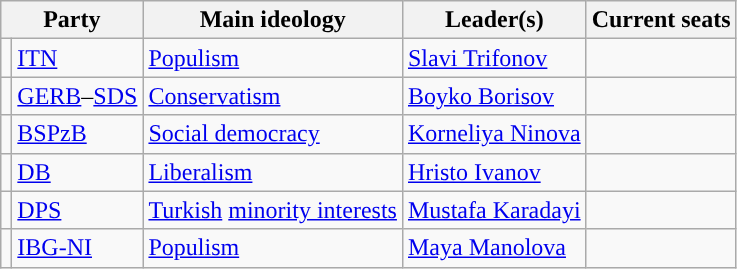<table class=wikitable style=text-align:left>
<tr>
<th colspan=2>Party</th>
<th>Main ideology</th>
<th>Leader(s)</th>
<th>Current seats</th>
</tr>
<tr>
<td style="color:inherit;background:"></td>
<td><a href='#'>ITN</a></td>
<td><a href='#'>Populism</a></td>
<td><a href='#'>Slavi Trifonov</a></td>
<td></td>
</tr>
<tr>
<td style="color:inherit;background:"></td>
<td><a href='#'>GERB</a>–<a href='#'>SDS</a></td>
<td><a href='#'>Conservatism</a></td>
<td><a href='#'>Boyko Borisov</a></td>
<td></td>
</tr>
<tr>
<td style="color:inherit;background:"></td>
<td><a href='#'>BSPzB</a></td>
<td><a href='#'>Social democracy</a></td>
<td><a href='#'>Korneliya Ninova</a></td>
<td></td>
</tr>
<tr>
<td style="color:inherit;background:"></td>
<td><a href='#'>DB</a></td>
<td><a href='#'>Liberalism</a></td>
<td><a href='#'>Hristo Ivanov</a></td>
<td></td>
</tr>
<tr>
<td style="color:inherit;background:"></td>
<td><a href='#'>DPS</a></td>
<td><a href='#'>Turkish</a> <a href='#'>minority interests</a></td>
<td><a href='#'>Mustafa Karadayi</a></td>
<td></td>
</tr>
<tr>
<td style="color:inherit;background:"></td>
<td><a href='#'>IBG-NI</a></td>
<td><a href='#'>Populism</a></td>
<td><a href='#'>Maya Manolova</a></td>
<td></td>
</tr>
</table>
